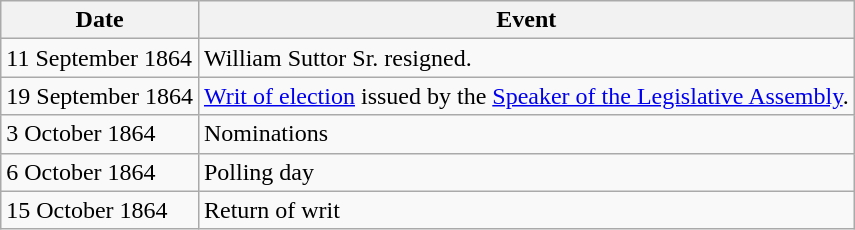<table class="wikitable">
<tr>
<th>Date</th>
<th>Event</th>
</tr>
<tr>
<td>11 September 1864</td>
<td>William Suttor Sr. resigned.</td>
</tr>
<tr>
<td>19 September 1864</td>
<td><a href='#'>Writ of election</a> issued by the <a href='#'>Speaker of the Legislative Assembly</a>.</td>
</tr>
<tr>
<td>3 October 1864</td>
<td>Nominations</td>
</tr>
<tr>
<td>6 October 1864</td>
<td>Polling day</td>
</tr>
<tr>
<td>15 October 1864</td>
<td>Return of writ</td>
</tr>
</table>
